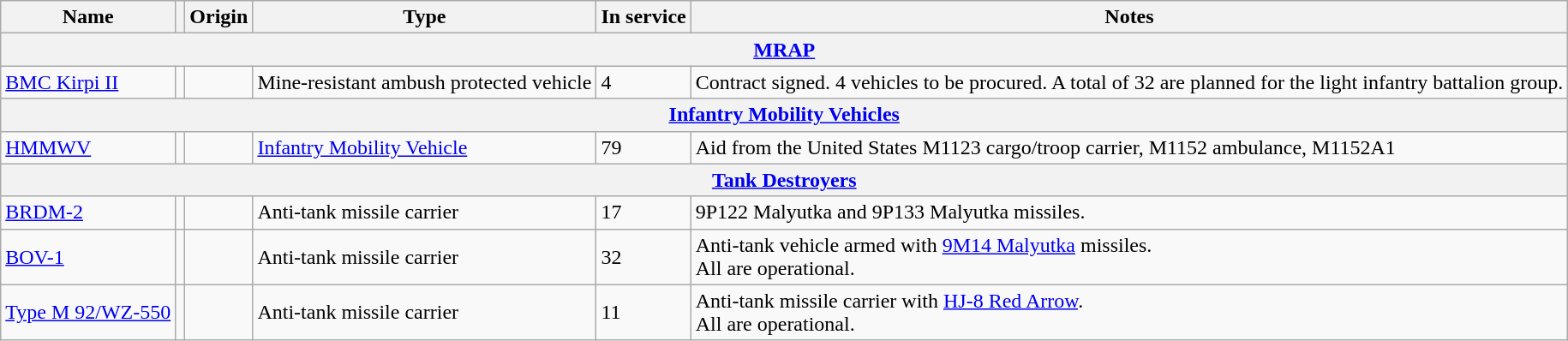<table class="wikitable">
<tr>
<th style="text-align:center;">Name</th>
<th></th>
<th style="text-align: center;">Origin</th>
<th style="text-align:l center;">Type</th>
<th style="text-align:l center;">In service</th>
<th style="text-align: center;">Notes</th>
</tr>
<tr>
<th colspan="6"><a href='#'>MRAP</a></th>
</tr>
<tr>
<td><a href='#'>BMC Kirpi II</a></td>
<td></td>
<td></td>
<td>Mine-resistant ambush protected vehicle</td>
<td>4</td>
<td>Contract signed. 4 vehicles to be procured. A total of 32 are planned for the light infantry battalion group.</td>
</tr>
<tr>
<th colspan="6" style="align: center;"><a href='#'>Infantry Mobility Vehicles</a></th>
</tr>
<tr>
<td><a href='#'>HMMWV</a></td>
<td></td>
<td></td>
<td><a href='#'>Infantry Mobility Vehicle</a></td>
<td>79</td>
<td>Aid from the United States M1123 cargo/troop carrier, M1152 ambulance, M1152A1</td>
</tr>
<tr>
<th colspan="6" style="align: center;"><a href='#'>Tank Destroyers</a></th>
</tr>
<tr>
<td><a href='#'>BRDM-2</a></td>
<td></td>
<td></td>
<td>Anti-tank missile carrier</td>
<td>17</td>
<td>9P122 Malyutka and 9P133 Malyutka missiles.</td>
</tr>
<tr>
<td><a href='#'>BOV-1</a></td>
<td></td>
<td></td>
<td>Anti-tank missile carrier</td>
<td>32</td>
<td>Anti-tank vehicle armed with <a href='#'>9M14 Malyutka</a> missiles.<br>All are operational.</td>
</tr>
<tr>
<td><a href='#'>Type M 92/WZ-550</a></td>
<td></td>
<td></td>
<td>Anti-tank missile carrier</td>
<td>11</td>
<td>Anti-tank missile carrier with <a href='#'>HJ-8 Red Arrow</a>.<br>All are operational.</td>
</tr>
</table>
